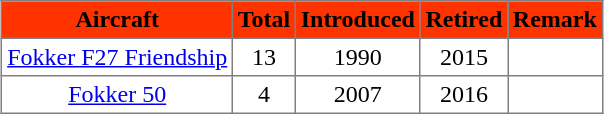<table class="toccolours" border="1" cellpadding="3" style="border-collapse:collapse; margin:auto;text-align:center">
<tr bgcolor=#FF3300>
<th><span>Aircraft</span></th>
<th><span>Total</span></th>
<th><span>Introduced</span></th>
<th><span>Retired</span></th>
<th><span>Remark</span></th>
</tr>
<tr>
<td><a href='#'>Fokker F27 Friendship</a></td>
<td>13</td>
<td>1990</td>
<td>2015</td>
<td></td>
</tr>
<tr>
<td><a href='#'>Fokker 50</a></td>
<td>4</td>
<td>2007</td>
<td>2016</td>
<td></td>
</tr>
</table>
